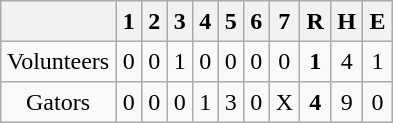<table align = right border="2" cellpadding="4" cellspacing="0" style="margin: 1em 1em 1em 1em; background: #F9F9F9; border: 1px #aaa solid; border-collapse: collapse;">
<tr align=center style="background: #F2F2F2;">
<th></th>
<th>1</th>
<th>2</th>
<th>3</th>
<th>4</th>
<th>5</th>
<th>6</th>
<th>7</th>
<th>R</th>
<th>H</th>
<th>E</th>
</tr>
<tr align=center>
<td>Volunteers</td>
<td>0</td>
<td>0</td>
<td>1</td>
<td>0</td>
<td>0</td>
<td>0</td>
<td>0</td>
<td><strong>1</strong></td>
<td>4</td>
<td>1</td>
</tr>
<tr align=center>
<td>Gators</td>
<td>0</td>
<td>0</td>
<td>0</td>
<td>1</td>
<td>3</td>
<td>0</td>
<td>X</td>
<td><strong>4</strong></td>
<td>9</td>
<td>0</td>
</tr>
</table>
